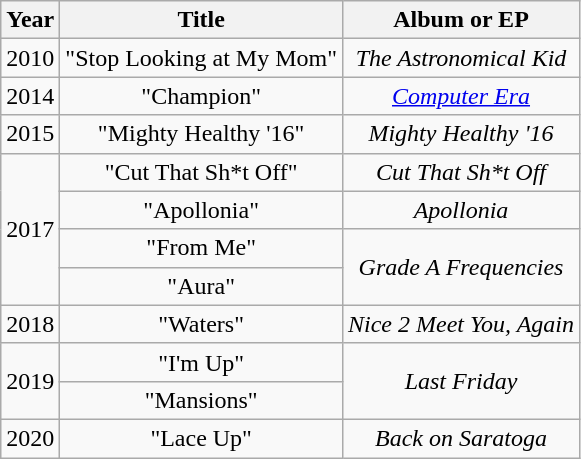<table class="wikitable plainrowheaders" style="text-align:center;">
<tr>
<th scope="col">Year</th>
<th scope="col">Title</th>
<th scope="col">Album or EP</th>
</tr>
<tr>
<td>2010</td>
<td>"Stop Looking at My Mom"</td>
<td><em>The Astronomical Kid</em></td>
</tr>
<tr>
<td>2014</td>
<td>"Champion"</td>
<td><em><a href='#'>Computer Era</a></em></td>
</tr>
<tr>
<td>2015</td>
<td>"Mighty Healthy '16"</td>
<td><em>Mighty Healthy '16</em></td>
</tr>
<tr>
<td rowspan="4">2017</td>
<td>"Cut That Sh*t Off"</td>
<td><em>Cut That Sh*t Off</em></td>
</tr>
<tr>
<td>"Apollonia"</td>
<td><em>Apollonia</em></td>
</tr>
<tr>
<td>"From Me"</td>
<td rowspan="2"><em>Grade A Frequencies</em></td>
</tr>
<tr>
<td>"Aura"</td>
</tr>
<tr>
<td>2018</td>
<td>"Waters"</td>
<td><em>Nice 2 Meet You, Again</em></td>
</tr>
<tr>
<td rowspan="2">2019</td>
<td>"I'm Up"</td>
<td rowspan="2"><em>Last Friday</em></td>
</tr>
<tr>
<td>"Mansions"</td>
</tr>
<tr>
<td>2020</td>
<td>"Lace Up"</td>
<td><em>Back on Saratoga</em></td>
</tr>
</table>
